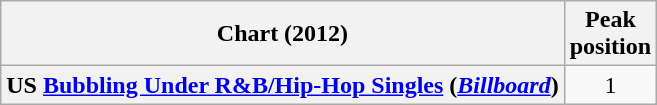<table class="wikitable plainrowheaders" style="text-align:center">
<tr>
<th scope="col">Chart (2012)</th>
<th scope="col">Peak<br>position</th>
</tr>
<tr>
<th scope="row">US <a href='#'>Bubbling Under R&B/Hip-Hop Singles</a> (<em><a href='#'>Billboard</a></em>)</th>
<td style="text-align:center;">1</td>
</tr>
</table>
